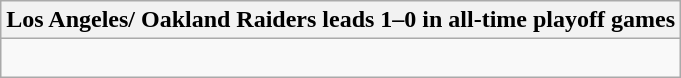<table class="wikitable collapsible collapsed">
<tr>
<th>Los Angeles/ Oakland Raiders leads 1–0 in all-time playoff games</th>
</tr>
<tr>
<td><br></td>
</tr>
</table>
